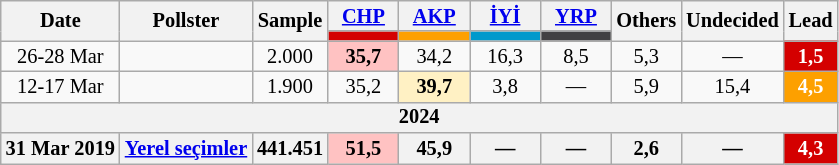<table class="wikitable mw-collapsible" style="text-align:center; font-size:85%; line-height:14px;">
<tr>
<th rowspan="2">Date</th>
<th rowspan="2">Pollster</th>
<th rowspan="2">Sample</th>
<th style="width:3em;"><a href='#'>CHP</a></th>
<th style="width:3em;"><a href='#'>AKP</a></th>
<th style="width:3em;"><a href='#'>İYİ</a></th>
<th style="width:3em;"><a href='#'>YRP</a></th>
<th rowspan="2">Others</th>
<th rowspan="2">Undecided</th>
<th rowspan="2">Lead</th>
</tr>
<tr>
<th style="background:#d40000;"></th>
<th style="background:#fda000;"></th>
<th style="background:#0099cc;"></th>
<th style="background:#414042;"></th>
</tr>
<tr>
<td>26-28 Mar</td>
<td></td>
<td>2.000</td>
<td style="background:#FFC2C2"><strong>35,7</strong></td>
<td>34,2</td>
<td>16,3</td>
<td>8,5</td>
<td>5,3</td>
<td>—</td>
<th style="background:#d40000; color:white;">1,5</th>
</tr>
<tr>
<td>12-17 Mar</td>
<td></td>
<td>1.900</td>
<td>35,2</td>
<td style="background:#FFF1C4"><strong>39,7</strong></td>
<td>3,8</td>
<td>—</td>
<td>5,9</td>
<td>15,4</td>
<th style="background:#fda000; color:white;">4,5</th>
</tr>
<tr>
<th colspan="10">2024</th>
</tr>
<tr>
<th>31 Mar 2019</th>
<th><a href='#'>Yerel seçimler</a></th>
<th>441.451</th>
<th style="background:#FFC2C2">51,5</th>
<th>45,9</th>
<th>—</th>
<th>—</th>
<th>2,6</th>
<th>—</th>
<th style="background:#d40000; color:white;">4,3</th>
</tr>
</table>
